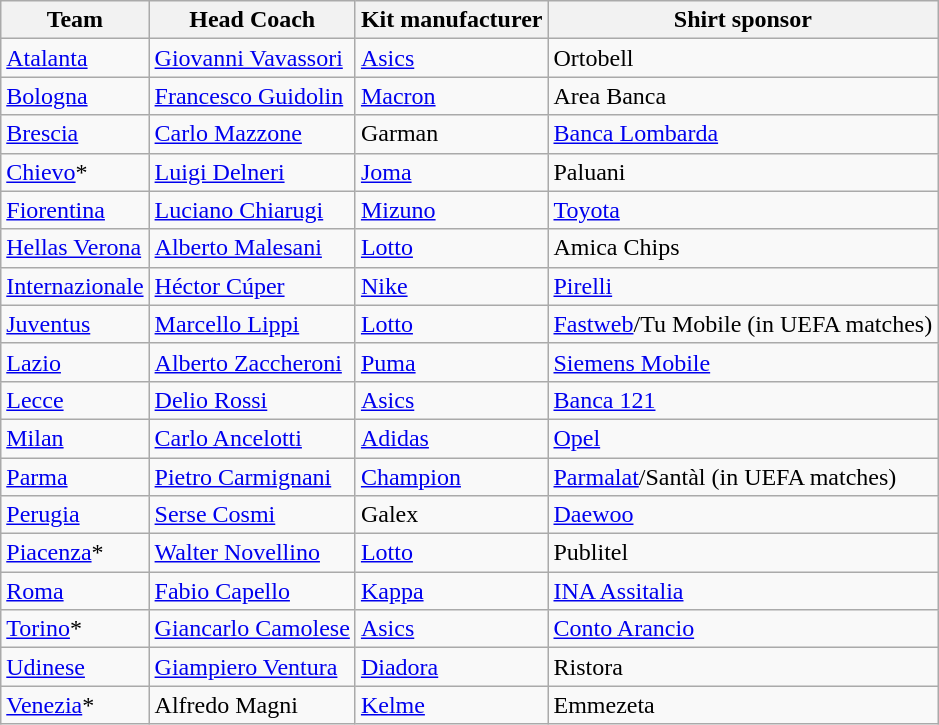<table class="wikitable sortable">
<tr>
<th>Team</th>
<th>Head Coach</th>
<th>Kit manufacturer</th>
<th>Shirt sponsor</th>
</tr>
<tr>
<td><a href='#'>Atalanta</a></td>
<td> <a href='#'>Giovanni Vavassori</a></td>
<td><a href='#'>Asics</a></td>
<td>Ortobell</td>
</tr>
<tr>
<td><a href='#'>Bologna</a></td>
<td> <a href='#'>Francesco Guidolin</a></td>
<td><a href='#'>Macron</a></td>
<td>Area Banca</td>
</tr>
<tr>
<td><a href='#'>Brescia</a></td>
<td> <a href='#'>Carlo Mazzone</a></td>
<td>Garman</td>
<td><a href='#'>Banca Lombarda</a></td>
</tr>
<tr>
<td><a href='#'>Chievo</a>*</td>
<td> <a href='#'>Luigi Delneri</a></td>
<td><a href='#'>Joma</a></td>
<td>Paluani</td>
</tr>
<tr>
<td><a href='#'>Fiorentina</a></td>
<td> <a href='#'>Luciano Chiarugi</a></td>
<td><a href='#'>Mizuno</a></td>
<td><a href='#'>Toyota</a></td>
</tr>
<tr>
<td><a href='#'>Hellas Verona</a></td>
<td> <a href='#'>Alberto Malesani</a></td>
<td><a href='#'>Lotto</a></td>
<td>Amica Chips</td>
</tr>
<tr>
<td><a href='#'>Internazionale</a></td>
<td> <a href='#'>Héctor Cúper</a></td>
<td><a href='#'>Nike</a></td>
<td><a href='#'>Pirelli</a></td>
</tr>
<tr>
<td><a href='#'>Juventus</a></td>
<td> <a href='#'>Marcello Lippi</a></td>
<td><a href='#'>Lotto</a></td>
<td><a href='#'>Fastweb</a>/Tu Mobile (in UEFA matches)</td>
</tr>
<tr>
<td><a href='#'>Lazio</a></td>
<td> <a href='#'>Alberto Zaccheroni</a></td>
<td><a href='#'>Puma</a></td>
<td><a href='#'>Siemens Mobile</a></td>
</tr>
<tr>
<td><a href='#'>Lecce</a></td>
<td> <a href='#'>Delio Rossi</a></td>
<td><a href='#'>Asics</a></td>
<td><a href='#'>Banca 121</a></td>
</tr>
<tr>
<td><a href='#'>Milan</a></td>
<td> <a href='#'>Carlo Ancelotti</a></td>
<td><a href='#'>Adidas</a></td>
<td><a href='#'>Opel</a></td>
</tr>
<tr>
<td><a href='#'>Parma</a></td>
<td> <a href='#'>Pietro Carmignani</a></td>
<td><a href='#'>Champion</a></td>
<td><a href='#'>Parmalat</a>/Santàl (in UEFA matches)</td>
</tr>
<tr>
<td><a href='#'>Perugia</a></td>
<td> <a href='#'>Serse Cosmi</a></td>
<td>Galex</td>
<td><a href='#'>Daewoo</a></td>
</tr>
<tr>
<td><a href='#'>Piacenza</a>*</td>
<td> <a href='#'>Walter Novellino</a></td>
<td><a href='#'>Lotto</a></td>
<td>Publitel</td>
</tr>
<tr>
<td><a href='#'>Roma</a></td>
<td> <a href='#'>Fabio Capello</a></td>
<td><a href='#'>Kappa</a></td>
<td><a href='#'>INA Assitalia</a></td>
</tr>
<tr>
<td><a href='#'>Torino</a>*</td>
<td> <a href='#'>Giancarlo Camolese</a></td>
<td><a href='#'>Asics</a></td>
<td><a href='#'>Conto Arancio</a></td>
</tr>
<tr>
<td><a href='#'>Udinese</a></td>
<td> <a href='#'>Giampiero Ventura</a></td>
<td><a href='#'>Diadora</a></td>
<td>Ristora</td>
</tr>
<tr>
<td><a href='#'>Venezia</a>*</td>
<td> Alfredo Magni</td>
<td><a href='#'>Kelme</a></td>
<td>Emmezeta</td>
</tr>
</table>
